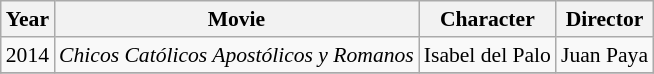<table class="wikitable" style="font-size: 90%;">
<tr>
<th>Year</th>
<th>Movie</th>
<th>Character</th>
<th>Director</th>
</tr>
<tr>
<td>2014</td>
<td><em>Chicos Católicos Apostólicos y Romanos</em></td>
<td>Isabel del Palo</td>
<td>Juan Paya</td>
</tr>
<tr>
</tr>
</table>
